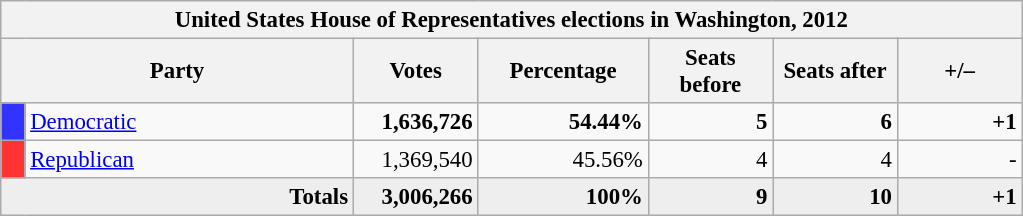<table class="wikitable" style="font-size: 95%;">
<tr>
<th colspan="7">United States House of Representatives elections in Washington, 2012</th>
</tr>
<tr>
<th colspan=2 style="width: 15em">Party</th>
<th style="width: 5em">Votes</th>
<th style="width: 7em">Percentage</th>
<th style="width: 5em">Seats before</th>
<th style="width: 5em">Seats after</th>
<th style="width: 5em">+/–</th>
</tr>
<tr>
<th style="background-color:#3333FF; width: 3px"></th>
<td style="width: 130px"><a href='#'>Democratic</a></td>
<td align="right"><strong>1,636,726</strong></td>
<td align="right"><strong>54.44%</strong></td>
<td align="right"><strong>5</strong></td>
<td align="right"><strong>6</strong></td>
<td align="right"><strong>+1</strong></td>
</tr>
<tr>
<th style="background-color:#FF3333; width: 3px"></th>
<td style="width: 130px"><a href='#'>Republican</a></td>
<td align="right">1,369,540</td>
<td align="right">45.56%</td>
<td align="right">4</td>
<td align="right">4</td>
<td align="right">-</td>
</tr>
<tr bgcolor="#EEEEEE">
<td colspan="2" align="right"><strong>Totals</strong></td>
<td align="right"><strong>3,006,266</strong></td>
<td align="right"><strong>100%</strong></td>
<td align="right"><strong>9</strong></td>
<td align="right"><strong>10</strong></td>
<td align="right"><strong>+1</strong></td>
</tr>
</table>
